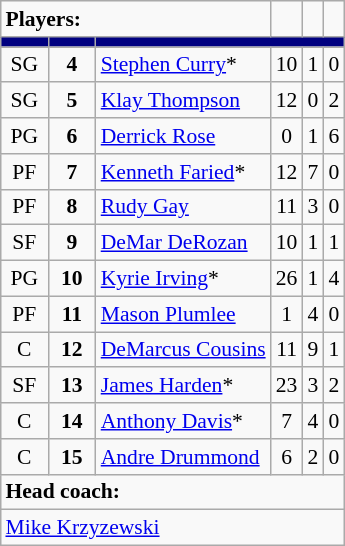<table class="wikitable" style="font-size:90%; text-align:center; margin:auto;" align=right>
<tr>
<td align=left colspan="3"><strong>Players:</strong></td>
<td></td>
<td></td>
<td></td>
</tr>
<tr>
<th style="background:navy;" width=25></th>
<th style="background:navy;" width=25></th>
<th colspan=4 style="background:navy;"></th>
</tr>
<tr>
<td>SG</td>
<td><strong>4</strong></td>
<td align=left><a href='#'>Stephen Curry</a>*</td>
<td>10</td>
<td>1</td>
<td>0</td>
</tr>
<tr>
<td>SG</td>
<td><strong>5</strong></td>
<td align=left><a href='#'>Klay Thompson</a></td>
<td>12</td>
<td>0</td>
<td>2</td>
</tr>
<tr>
<td>PG</td>
<td><strong>6</strong></td>
<td align=left><a href='#'>Derrick Rose</a></td>
<td>0</td>
<td>1</td>
<td>6</td>
</tr>
<tr>
<td>PF</td>
<td><strong>7</strong></td>
<td align=left><a href='#'>Kenneth Faried</a>*</td>
<td>12</td>
<td>7</td>
<td>0</td>
</tr>
<tr>
<td>PF</td>
<td><strong>8</strong></td>
<td align=left><a href='#'>Rudy Gay</a></td>
<td>11</td>
<td>3</td>
<td>0</td>
</tr>
<tr>
<td>SF</td>
<td><strong>9</strong></td>
<td align=left><a href='#'>DeMar DeRozan</a></td>
<td>10</td>
<td>1</td>
<td>1</td>
</tr>
<tr>
<td>PG</td>
<td><strong>10</strong></td>
<td align=left><a href='#'>Kyrie Irving</a>*</td>
<td>26</td>
<td>1</td>
<td>4</td>
</tr>
<tr>
<td>PF</td>
<td><strong>11</strong></td>
<td align=left><a href='#'>Mason Plumlee</a></td>
<td>1</td>
<td>4</td>
<td>0</td>
</tr>
<tr>
<td>C</td>
<td><strong>12</strong></td>
<td align=left><a href='#'>DeMarcus Cousins</a></td>
<td>11</td>
<td>9</td>
<td>1</td>
</tr>
<tr>
<td>SF</td>
<td><strong>13</strong></td>
<td align=left><a href='#'>James Harden</a>*</td>
<td>23</td>
<td>3</td>
<td>2</td>
</tr>
<tr>
<td>C</td>
<td><strong>14</strong></td>
<td align=left><a href='#'>Anthony Davis</a>*</td>
<td>7</td>
<td>4</td>
<td>0</td>
</tr>
<tr>
<td>C</td>
<td><strong>15</strong></td>
<td align=left><a href='#'>Andre Drummond</a></td>
<td>6</td>
<td>2</td>
<td>0</td>
</tr>
<tr>
<td align=left colspan=7><strong>Head coach:</strong></td>
</tr>
<tr>
<td colspan=7 align=left> <a href='#'>Mike Krzyzewski</a></td>
</tr>
</table>
